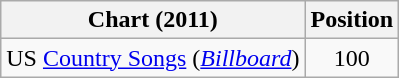<table class="wikitable sortable">
<tr>
<th scope="col">Chart (2011)</th>
<th scope="col">Position</th>
</tr>
<tr>
<td>US <a href='#'>Country Songs</a> (<em><a href='#'>Billboard</a></em>)</td>
<td align="center">100</td>
</tr>
</table>
